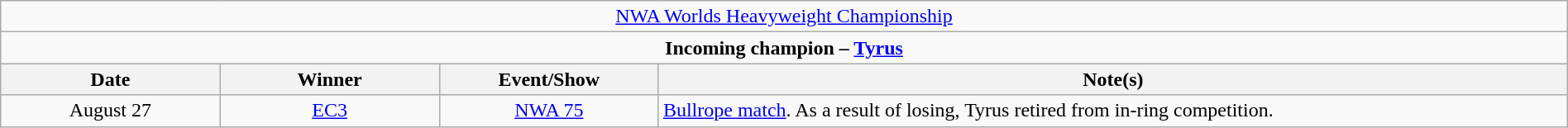<table class="wikitable" style="text-align:center; width:100%;">
<tr>
<td colspan="5" style="text-align: center;"><a href='#'>NWA Worlds Heavyweight Championship</a></td>
</tr>
<tr>
<td colspan="5" style="text-align: center;"><strong>Incoming champion – <a href='#'>Tyrus</a></strong></td>
</tr>
<tr>
<th width=14%>Date</th>
<th width=14%>Winner</th>
<th width=14%>Event/Show</th>
<th width=58%>Note(s)</th>
</tr>
<tr>
<td>August 27</td>
<td><a href='#'>EC3</a></td>
<td><a href='#'>NWA 75</a><br></td>
<td align=left><a href='#'>Bullrope match</a>. As a result of losing, Tyrus retired from in-ring competition.</td>
</tr>
</table>
